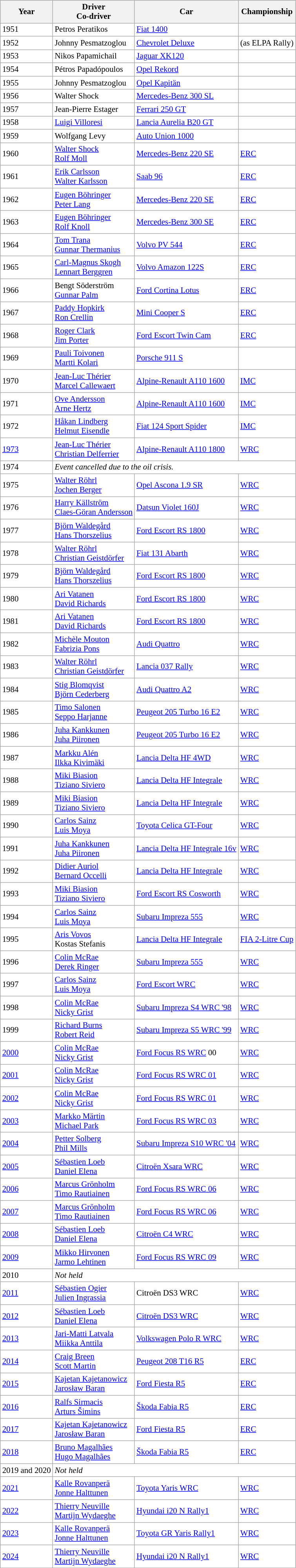<table class="wikitable sortable" style="font-size:87%; text-align:left; border:grey solid 1px; border-collapse:collapse; background:#ffffff;">
<tr>
<th>Year</th>
<th>Driver<br>Co-driver</th>
<th>Car</th>
<th>Championship</th>
</tr>
<tr>
<td>1951</td>
<td> Petros Peratikos</td>
<td> <a href='#'>Fiat 1400</a></td>
<td></td>
</tr>
<tr>
<td>1952</td>
<td> Johnny Pesmatzoglou</td>
<td> <a href='#'>Chevrolet Deluxe</a></td>
<td>(as ELPA Rally)</td>
</tr>
<tr>
<td>1953</td>
<td> Nikos Papamichail</td>
<td> <a href='#'>Jaguar XK120</a></td>
<td></td>
</tr>
<tr>
<td>1954</td>
<td> Pétros Papadópoulos</td>
<td> <a href='#'>Opel Rekord</a></td>
<td></td>
</tr>
<tr>
<td>1955</td>
<td> Johnny Pesmatzoglou</td>
<td> <a href='#'>Opel Kapitän</a></td>
<td></td>
</tr>
<tr>
<td>1956</td>
<td> Walter Shock</td>
<td> <a href='#'>Mercedes-Benz 300 SL</a></td>
<td></td>
</tr>
<tr>
<td>1957</td>
<td> Jean-Pierre Estager</td>
<td> <a href='#'>Ferrari 250 GT</a></td>
<td></td>
</tr>
<tr>
<td>1958</td>
<td> <a href='#'>Luigi Villoresi</a></td>
<td> <a href='#'>Lancia Aurelia B20 GT</a></td>
<td></td>
</tr>
<tr>
<td>1959</td>
<td> Wolfgang Levy</td>
<td> <a href='#'>Auto Union 1000</a></td>
<td></td>
</tr>
<tr>
<td>1960</td>
<td> <a href='#'>Walter Shock</a><br> <a href='#'>Rolf Moll</a></td>
<td> <a href='#'>Mercedes-Benz 220 SE</a></td>
<td><a href='#'>ERC</a></td>
</tr>
<tr>
<td>1961</td>
<td> <a href='#'>Erik Carlsson</a><br>  <a href='#'>Walter Karlsson</a></td>
<td> <a href='#'>Saab 96</a></td>
<td><a href='#'>ERC</a></td>
</tr>
<tr>
<td>1962</td>
<td> <a href='#'>Eugen Böhringer</a><br> <a href='#'>Peter Lang</a></td>
<td> <a href='#'>Mercedes-Benz 220 SE</a></td>
<td><a href='#'>ERC</a></td>
</tr>
<tr>
<td>1963</td>
<td> <a href='#'>Eugen Böhringer</a><br> <a href='#'>Rolf Knoll</a></td>
<td> <a href='#'>Mercedes-Benz 300 SE</a></td>
<td><a href='#'>ERC</a></td>
</tr>
<tr>
<td>1964</td>
<td> <a href='#'>Tom Trana</a><br> <a href='#'>Gunnar Thermanius</a></td>
<td> <a href='#'>Volvo PV 544</a></td>
<td><a href='#'>ERC</a></td>
</tr>
<tr>
<td>1965</td>
<td> <a href='#'>Carl-Magnus Skogh</a><br> <a href='#'>Lennart Berggren</a></td>
<td> <a href='#'>Volvo Amazon 122S</a></td>
<td><a href='#'>ERC</a></td>
</tr>
<tr>
<td>1966</td>
<td> Bengt Söderström<br> <a href='#'>Gunnar Palm</a></td>
<td> <a href='#'>Ford Cortina Lotus</a></td>
<td><a href='#'>ERC</a></td>
</tr>
<tr>
<td>1967</td>
<td> <a href='#'>Paddy Hopkirk</a><br> <a href='#'>Ron Crellin</a></td>
<td> <a href='#'>Mini Cooper S</a></td>
<td><a href='#'>ERC</a></td>
</tr>
<tr>
<td>1968</td>
<td> <a href='#'>Roger Clark</a><br> <a href='#'>Jim Porter</a></td>
<td> <a href='#'>Ford Escort Twin Cam</a></td>
<td><a href='#'>ERC</a></td>
</tr>
<tr>
<td>1969</td>
<td> <a href='#'>Pauli Toivonen</a><br> <a href='#'>Martti Kolari</a></td>
<td> <a href='#'>Porsche 911 S</a></td>
<td></td>
</tr>
<tr>
<td>1970</td>
<td> <a href='#'>Jean-Luc Thérier</a><br>  <a href='#'>Marcel Callewaert</a></td>
<td> <a href='#'>Alpine-Renault A110 1600</a></td>
<td><a href='#'>IMC</a></td>
</tr>
<tr>
<td>1971</td>
<td> <a href='#'>Ove Andersson</a><br> <a href='#'>Arne Hertz</a></td>
<td> <a href='#'>Alpine-Renault A110 1600</a></td>
<td><a href='#'>IMC</a></td>
</tr>
<tr>
<td>1972</td>
<td> <a href='#'>Håkan Lindberg</a><br>  <a href='#'>Helmut Eisendle</a></td>
<td> <a href='#'>Fiat 124 Sport Spider</a></td>
<td><a href='#'>IMC</a></td>
</tr>
<tr>
<td><a href='#'>1973</a></td>
<td> <a href='#'>Jean-Luc Thérier</a><br>  <a href='#'>Christian Delferrier</a></td>
<td> <a href='#'>Alpine-Renault A110 1800</a></td>
<td><a href='#'>WRC</a></td>
</tr>
<tr>
<td>1974</td>
<td colspan=3><em>Event cancelled due to the oil crisis.</em></td>
</tr>
<tr>
<td>1975</td>
<td> <a href='#'>Walter Röhrl</a><br>  <a href='#'>Jochen Berger</a></td>
<td> <a href='#'>Opel Ascona 1.9 SR</a></td>
<td><a href='#'>WRC</a></td>
</tr>
<tr>
<td>1976</td>
<td> <a href='#'>Harry Källström</a><br>  <a href='#'>Claes-Göran Andersson</a></td>
<td> <a href='#'>Datsun Violet 160J</a></td>
<td><a href='#'>WRC</a></td>
</tr>
<tr>
<td>1977</td>
<td> <a href='#'>Björn Waldegård</a><br>  <a href='#'>Hans Thorszelius</a></td>
<td> <a href='#'>Ford Escort RS 1800</a></td>
<td><a href='#'>WRC</a></td>
</tr>
<tr>
<td>1978</td>
<td> <a href='#'>Walter Röhrl</a><br>  <a href='#'>Christian Geistdörfer</a></td>
<td> <a href='#'>Fiat 131 Abarth</a></td>
<td><a href='#'>WRC</a></td>
</tr>
<tr>
<td>1979</td>
<td> <a href='#'>Björn Waldegård</a><br>  <a href='#'>Hans Thorszelius</a></td>
<td> <a href='#'>Ford Escort RS 1800</a></td>
<td><a href='#'>WRC</a></td>
</tr>
<tr>
<td>1980</td>
<td> <a href='#'>Ari Vatanen</a><br>  <a href='#'>David Richards</a></td>
<td> <a href='#'>Ford Escort RS 1800</a></td>
<td><a href='#'>WRC</a></td>
</tr>
<tr>
<td>1981</td>
<td> <a href='#'>Ari Vatanen</a><br>  <a href='#'>David Richards</a></td>
<td> <a href='#'>Ford Escort RS 1800</a></td>
<td><a href='#'>WRC</a></td>
</tr>
<tr>
<td>1982</td>
<td> <a href='#'>Michèle Mouton</a><br>  <a href='#'>Fabrizia Pons</a></td>
<td> <a href='#'>Audi Quattro</a></td>
<td><a href='#'>WRC</a></td>
</tr>
<tr>
<td>1983</td>
<td> <a href='#'>Walter Röhrl</a><br>  <a href='#'>Christian Geistdörfer</a></td>
<td> <a href='#'>Lancia 037 Rally</a></td>
<td><a href='#'>WRC</a></td>
</tr>
<tr>
<td>1984</td>
<td> <a href='#'>Stig Blomqvist</a><br>  <a href='#'>Björn Cederberg</a></td>
<td> <a href='#'>Audi Quattro A2</a></td>
<td><a href='#'>WRC</a></td>
</tr>
<tr>
<td>1985</td>
<td> <a href='#'>Timo Salonen</a><br>  <a href='#'>Seppo Harjanne</a></td>
<td> <a href='#'>Peugeot 205 Turbo 16 E2</a></td>
<td><a href='#'>WRC</a></td>
</tr>
<tr>
<td>1986</td>
<td> <a href='#'>Juha Kankkunen</a><br>  <a href='#'>Juha Piironen</a></td>
<td> <a href='#'>Peugeot 205 Turbo 16 E2</a></td>
<td><a href='#'>WRC</a></td>
</tr>
<tr>
<td>1987</td>
<td> <a href='#'>Markku Alén</a><br>  <a href='#'>Ilkka Kivimäki</a></td>
<td> <a href='#'>Lancia Delta HF 4WD</a></td>
<td><a href='#'>WRC</a></td>
</tr>
<tr>
<td>1988</td>
<td> <a href='#'>Miki Biasion</a><br>  <a href='#'>Tiziano Siviero</a></td>
<td> <a href='#'>Lancia Delta HF Integrale</a></td>
<td><a href='#'>WRC</a></td>
</tr>
<tr>
<td>1989</td>
<td> <a href='#'>Miki Biasion</a><br>  <a href='#'>Tiziano Siviero</a></td>
<td> <a href='#'>Lancia Delta HF Integrale</a></td>
<td><a href='#'>WRC</a></td>
</tr>
<tr>
<td>1990</td>
<td> <a href='#'>Carlos Sainz</a><br>  <a href='#'>Luis Moya</a></td>
<td> <a href='#'>Toyota Celica GT-Four</a></td>
<td><a href='#'>WRC</a></td>
</tr>
<tr>
<td>1991</td>
<td> <a href='#'>Juha Kankkunen</a><br>  <a href='#'>Juha Piironen</a></td>
<td> <a href='#'>Lancia Delta HF Integrale 16v</a></td>
<td><a href='#'>WRC</a></td>
</tr>
<tr>
<td>1992</td>
<td> <a href='#'>Didier Auriol</a><br>  <a href='#'>Bernard Occelli</a></td>
<td> <a href='#'>Lancia Delta HF Integrale</a></td>
<td><a href='#'>WRC</a></td>
</tr>
<tr>
<td>1993</td>
<td> <a href='#'>Miki Biasion</a><br>  <a href='#'>Tiziano Siviero</a></td>
<td> <a href='#'>Ford Escort RS Cosworth</a></td>
<td><a href='#'>WRC</a></td>
</tr>
<tr>
<td>1994</td>
<td> <a href='#'>Carlos Sainz</a><br>  <a href='#'>Luis Moya</a></td>
<td> <a href='#'>Subaru Impreza 555</a></td>
<td><a href='#'>WRC</a></td>
</tr>
<tr>
<td>1995</td>
<td> <a href='#'>Aris Vovos</a><br>  Kostas Stefanis</td>
<td> <a href='#'>Lancia Delta HF Integrale</a></td>
<td><a href='#'>FIA 2-Litre Cup</a></td>
</tr>
<tr>
<td>1996</td>
<td> <a href='#'>Colin McRae</a><br> <a href='#'>Derek Ringer</a></td>
<td> <a href='#'>Subaru Impreza 555</a></td>
<td><a href='#'>WRC</a></td>
</tr>
<tr>
<td>1997</td>
<td> <a href='#'>Carlos Sainz</a><br>  <a href='#'>Luis Moya</a></td>
<td> <a href='#'>Ford Escort WRC</a></td>
<td><a href='#'>WRC</a></td>
</tr>
<tr>
<td>1998</td>
<td> <a href='#'>Colin McRae</a><br> <a href='#'>Nicky Grist</a></td>
<td> <a href='#'>Subaru Impreza S4 WRC '98</a></td>
<td><a href='#'>WRC</a></td>
</tr>
<tr>
<td>1999</td>
<td> <a href='#'>Richard Burns</a><br> <a href='#'>Robert Reid</a></td>
<td> <a href='#'>Subaru Impreza S5 WRC '99</a></td>
<td><a href='#'>WRC</a></td>
</tr>
<tr>
<td><a href='#'>2000</a></td>
<td> <a href='#'>Colin McRae</a><br> <a href='#'>Nicky Grist</a></td>
<td> <a href='#'>Ford Focus RS WRC</a> 00</td>
<td><a href='#'>WRC</a></td>
</tr>
<tr>
<td><a href='#'>2001</a></td>
<td> <a href='#'>Colin McRae</a><br> <a href='#'>Nicky Grist</a></td>
<td> <a href='#'>Ford Focus RS WRC 01</a></td>
<td><a href='#'>WRC</a></td>
</tr>
<tr>
<td><a href='#'>2002</a></td>
<td> <a href='#'>Colin McRae</a><br> <a href='#'>Nicky Grist</a></td>
<td> <a href='#'>Ford Focus RS WRC 01</a></td>
<td><a href='#'>WRC</a></td>
</tr>
<tr>
<td><a href='#'>2003</a></td>
<td> <a href='#'>Markko Märtin</a><br> <a href='#'>Michael Park</a></td>
<td> <a href='#'>Ford Focus RS WRC 03</a></td>
<td><a href='#'>WRC</a></td>
</tr>
<tr>
<td><a href='#'>2004</a></td>
<td> <a href='#'>Petter Solberg</a><br> <a href='#'>Phil Mills</a></td>
<td> <a href='#'>Subaru Impreza S10 WRC '04</a></td>
<td><a href='#'>WRC</a></td>
</tr>
<tr>
<td><a href='#'>2005</a></td>
<td> <a href='#'>Sébastien Loeb</a><br> <a href='#'>Daniel Elena</a></td>
<td> <a href='#'>Citroën Xsara WRC</a></td>
<td><a href='#'>WRC</a></td>
</tr>
<tr>
<td><a href='#'>2006</a></td>
<td> <a href='#'>Marcus Grönholm</a><br> <a href='#'>Timo Rautiainen</a></td>
<td> <a href='#'>Ford Focus RS WRC 06</a></td>
<td><a href='#'>WRC</a></td>
</tr>
<tr>
<td><a href='#'>2007</a></td>
<td> <a href='#'>Marcus Grönholm</a><br> <a href='#'>Timo Rautiainen</a></td>
<td> <a href='#'>Ford Focus RS WRC 06</a></td>
<td><a href='#'>WRC</a></td>
</tr>
<tr>
<td><a href='#'>2008</a></td>
<td> <a href='#'>Sébastien Loeb</a><br> <a href='#'>Daniel Elena</a></td>
<td> <a href='#'>Citroën C4 WRC</a></td>
<td><a href='#'>WRC</a></td>
</tr>
<tr>
<td><a href='#'>2009</a></td>
<td> <a href='#'>Mikko Hirvonen</a><br> <a href='#'>Jarmo Lehtinen</a></td>
<td> <a href='#'>Ford Focus RS WRC 09</a></td>
<td><a href='#'>WRC</a></td>
</tr>
<tr>
<td>2010</td>
<td colspan=3><em>Not held</em></td>
</tr>
<tr>
<td><a href='#'>2011</a></td>
<td> <a href='#'>Sébastien Ogier</a><br> <a href='#'>Julien Ingrassia</a></td>
<td> Citroën DS3 WRC</td>
<td><a href='#'>WRC</a></td>
</tr>
<tr>
<td><a href='#'>2012</a></td>
<td> <a href='#'>Sébastien Loeb</a><br> <a href='#'>Daniel Elena</a></td>
<td> <a href='#'>Citroën DS3 WRC</a></td>
<td><a href='#'>WRC</a></td>
</tr>
<tr>
<td><a href='#'>2013</a></td>
<td> <a href='#'>Jari-Matti Latvala</a><br> <a href='#'>Miikka Anttila</a></td>
<td> <a href='#'>Volkswagen Polo R WRC</a></td>
<td><a href='#'>WRC</a></td>
</tr>
<tr>
<td><a href='#'>2014</a></td>
<td> <a href='#'>Craig Breen</a><br> <a href='#'>Scott Martin</a></td>
<td> <a href='#'>Peugeot 208 T16 R5</a></td>
<td><a href='#'>ERC</a></td>
</tr>
<tr>
<td><a href='#'>2015</a></td>
<td> <a href='#'>Kajetan Kajetanowicz</a><br> <a href='#'>Jarosław Baran</a></td>
<td> <a href='#'>Ford Fiesta R5</a></td>
<td><a href='#'>ERC</a></td>
</tr>
<tr>
<td><a href='#'>2016</a></td>
<td> <a href='#'>Ralfs Sirmacis</a><br> <a href='#'>Arturs Šimins</a></td>
<td> <a href='#'>Škoda Fabia R5</a></td>
<td><a href='#'>ERC</a></td>
</tr>
<tr>
<td><a href='#'>2017</a></td>
<td> <a href='#'>Kajetan Kajetanowicz</a><br> <a href='#'>Jarosław Baran</a></td>
<td> <a href='#'>Ford Fiesta R5</a></td>
<td><a href='#'>ERC</a></td>
</tr>
<tr>
<td><a href='#'>2018</a></td>
<td> <a href='#'>Bruno Magalhães</a><br> <a href='#'>Hugo Magalhães</a></td>
<td> <a href='#'>Škoda Fabia R5</a></td>
<td><a href='#'>ERC</a></td>
</tr>
<tr>
<td>2019 and 2020</td>
<td colspan=3><em>Not held</em></td>
</tr>
<tr>
<td><a href='#'>2021</a></td>
<td> <a href='#'>Kalle Rovanperä</a><br> <a href='#'>Jonne Halttunen</a></td>
<td> <a href='#'>Toyota Yaris WRC</a></td>
<td><a href='#'>WRC</a></td>
</tr>
<tr>
<td><a href='#'>2022</a></td>
<td> <a href='#'>Thierry Neuville</a><br> <a href='#'>Martijn Wydaeghe</a></td>
<td> <a href='#'>Hyundai i20 N Rally1</a></td>
<td><a href='#'>WRC</a></td>
</tr>
<tr>
<td><a href='#'>2023</a></td>
<td> <a href='#'>Kalle Rovanperä</a><br> <a href='#'>Jonne Halttunen</a></td>
<td> <a href='#'>Toyota GR Yaris Rally1</a></td>
<td><a href='#'>WRC</a></td>
</tr>
<tr>
<td><a href='#'>2024</a></td>
<td> <a href='#'>Thierry Neuville</a><br> <a href='#'>Martijn Wydaeghe</a></td>
<td> <a href='#'>Hyundai i20 N Rally1</a></td>
<td><a href='#'>WRC</a></td>
</tr>
</table>
